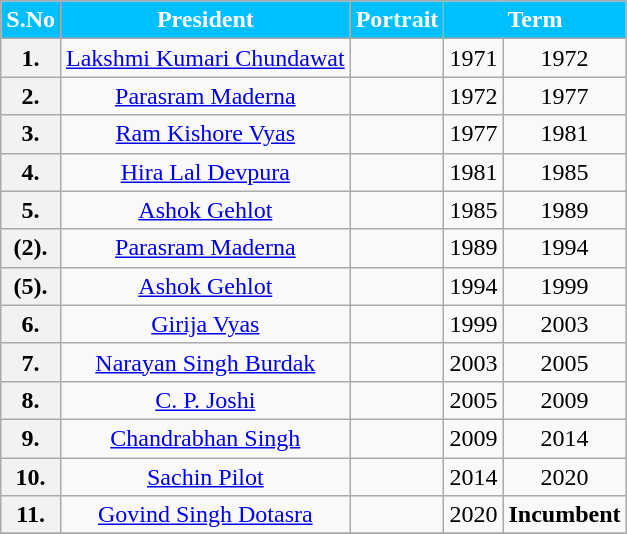<table class="wikitable sortable" style="text-align:center;">
<tr>
<th Style="background-color:#00BFFF; color:white">S.No</th>
<th Style="background-color:#00BFFF; color:white">President</th>
<th Style="background-color:#00BFFF; color:white">Portrait</th>
<th Style="background-color:#00BFFF; color:white" colspan=2>Term</th>
</tr>
<tr>
<th>1.</th>
<td><a href='#'>Lakshmi Kumari Chundawat</a></td>
<td></td>
<td>1971</td>
<td>1972</td>
</tr>
<tr>
<th>2.</th>
<td><a href='#'>Parasram Maderna</a></td>
<td></td>
<td>1972</td>
<td>1977</td>
</tr>
<tr>
<th>3.</th>
<td><a href='#'>Ram Kishore Vyas</a></td>
<td></td>
<td>1977</td>
<td>1981</td>
</tr>
<tr>
<th>4.</th>
<td><a href='#'>Hira Lal Devpura</a></td>
<td></td>
<td>1981</td>
<td>1985</td>
</tr>
<tr>
<th>5.</th>
<td><a href='#'>Ashok Gehlot</a></td>
<td></td>
<td>1985</td>
<td>1989</td>
</tr>
<tr>
<th>(2).</th>
<td><a href='#'>Parasram Maderna</a></td>
<td></td>
<td>1989</td>
<td>1994</td>
</tr>
<tr>
<th>(5).</th>
<td><a href='#'>Ashok Gehlot</a></td>
<td></td>
<td>1994</td>
<td>1999</td>
</tr>
<tr>
<th>6.</th>
<td><a href='#'>Girija Vyas</a></td>
<td></td>
<td>1999</td>
<td>2003</td>
</tr>
<tr>
<th>7.</th>
<td><a href='#'>Narayan Singh Burdak</a></td>
<td></td>
<td>2003</td>
<td>2005</td>
</tr>
<tr>
<th>8.</th>
<td><a href='#'>C. P. Joshi</a></td>
<td></td>
<td>2005</td>
<td>2009</td>
</tr>
<tr>
<th>9.</th>
<td><a href='#'>Chandrabhan Singh</a></td>
<td></td>
<td>2009</td>
<td>2014</td>
</tr>
<tr>
<th>10.</th>
<td><a href='#'>Sachin Pilot</a></td>
<td></td>
<td>2014</td>
<td>2020</td>
</tr>
<tr>
<th>11.</th>
<td><a href='#'>Govind Singh Dotasra</a></td>
<td></td>
<td>2020</td>
<td><strong>Incumbent</strong></td>
</tr>
<tr>
</tr>
</table>
